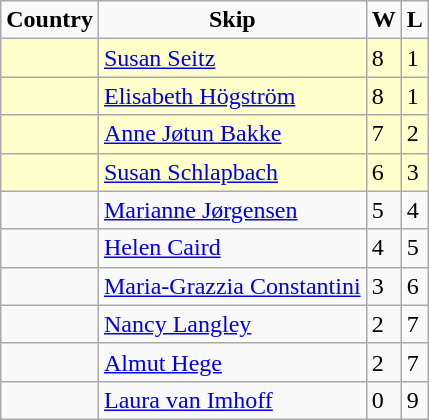<table class="wikitable">
<tr align=center>
<td><strong>Country</strong></td>
<td><strong>Skip</strong></td>
<td><strong>W</strong></td>
<td><strong>L</strong></td>
</tr>
<tr bgcolor=#ffffcc>
<td></td>
<td><a href='#'>Susan Seitz</a></td>
<td>8</td>
<td>1</td>
</tr>
<tr bgcolor=#ffffcc>
<td></td>
<td><a href='#'>Elisabeth Högström</a></td>
<td>8</td>
<td>1</td>
</tr>
<tr bgcolor=#ffffcc>
<td></td>
<td><a href='#'>Anne Jøtun Bakke</a></td>
<td>7</td>
<td>2</td>
</tr>
<tr bgcolor=#ffffcc>
<td></td>
<td><a href='#'>Susan Schlapbach</a></td>
<td>6</td>
<td>3</td>
</tr>
<tr>
<td></td>
<td><a href='#'>Marianne Jørgensen</a></td>
<td>5</td>
<td>4</td>
</tr>
<tr>
<td></td>
<td><a href='#'>Helen Caird</a></td>
<td>4</td>
<td>5</td>
</tr>
<tr>
<td></td>
<td><a href='#'>Maria-Grazzia Constantini</a></td>
<td>3</td>
<td>6</td>
</tr>
<tr>
<td></td>
<td><a href='#'>Nancy Langley</a></td>
<td>2</td>
<td>7</td>
</tr>
<tr>
<td></td>
<td><a href='#'>Almut Hege</a></td>
<td>2</td>
<td>7</td>
</tr>
<tr>
<td></td>
<td><a href='#'>Laura van Imhoff</a></td>
<td>0</td>
<td>9</td>
</tr>
</table>
